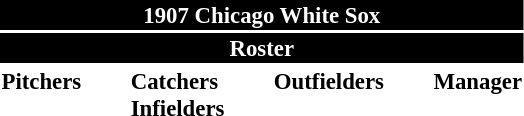<table class="toccolours" style="font-size: 95%;">
<tr>
<th colspan="10" style="background-color: black; color: white; text-align: center;">1907 Chicago White Sox</th>
</tr>
<tr>
<td colspan="10" style="background-color: black; color: white; text-align: center;"><strong>Roster</strong></td>
</tr>
<tr>
<td valign="top"><strong>Pitchers</strong><br>





</td>
<td width="25px"></td>
<td valign="top"><strong>Catchers</strong><br>



<strong>Infielders</strong>






</td>
<td width="25px"></td>
<td valign="top"><strong>Outfielders</strong><br>



</td>
<td width="25px"></td>
<td valign="top"><strong>Manager</strong><br></td>
</tr>
</table>
